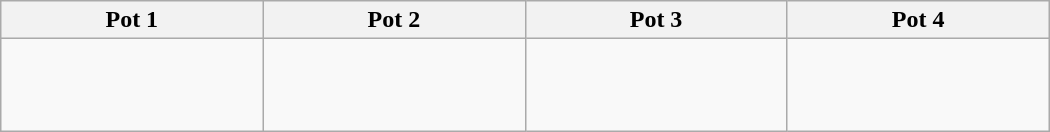<table class="wikitable" width=700>
<tr>
<th width=5%>Pot 1</th>
<th width=5%>Pot 2</th>
<th width=5%>Pot 3</th>
<th width=5%>Pot 4</th>
</tr>
<tr>
<td valign="top"><s></s><br><s></s></td>
<td valign="top"><br></td>
<td valign="top"></td>
<td valign="top"><s></s><br><br> <s></s> <br><s></s></td>
</tr>
</table>
